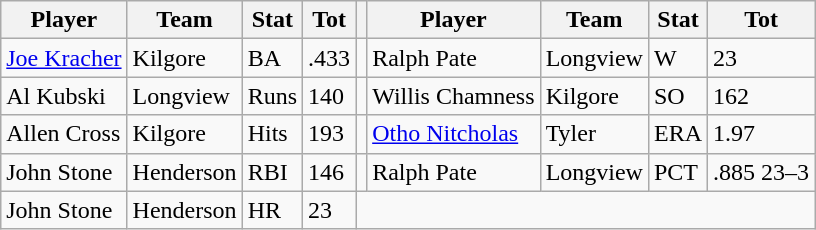<table class="wikitable">
<tr>
<th>Player</th>
<th>Team</th>
<th>Stat</th>
<th>Tot</th>
<th></th>
<th>Player</th>
<th>Team</th>
<th>Stat</th>
<th>Tot</th>
</tr>
<tr>
<td><a href='#'>Joe Kracher</a></td>
<td>Kilgore</td>
<td>BA</td>
<td>.433</td>
<td></td>
<td>Ralph Pate</td>
<td>Longview</td>
<td>W</td>
<td>23</td>
</tr>
<tr>
<td>Al Kubski</td>
<td>Longview</td>
<td>Runs</td>
<td>140</td>
<td></td>
<td>Willis Chamness</td>
<td>Kilgore</td>
<td>SO</td>
<td>162</td>
</tr>
<tr>
<td>Allen Cross</td>
<td>Kilgore</td>
<td>Hits</td>
<td>193</td>
<td></td>
<td><a href='#'>Otho Nitcholas</a></td>
<td>Tyler</td>
<td>ERA</td>
<td>1.97</td>
</tr>
<tr>
<td>John Stone</td>
<td>Henderson</td>
<td>RBI</td>
<td>146</td>
<td></td>
<td>Ralph Pate</td>
<td>Longview</td>
<td>PCT</td>
<td>.885 23–3</td>
</tr>
<tr>
<td>John Stone</td>
<td>Henderson</td>
<td>HR</td>
<td>23</td>
</tr>
</table>
